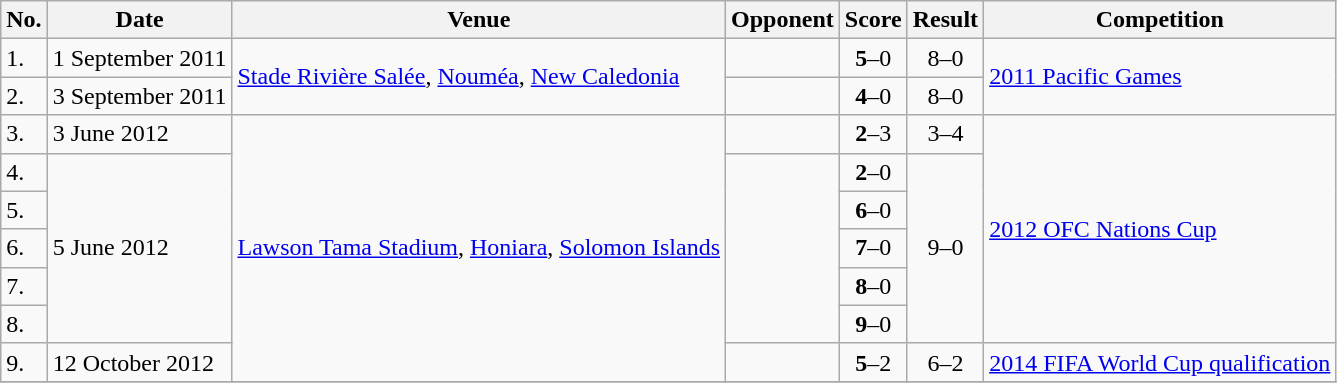<table class="wikitable">
<tr>
<th>No.</th>
<th>Date</th>
<th>Venue</th>
<th>Opponent</th>
<th>Score</th>
<th>Result</th>
<th>Competition</th>
</tr>
<tr>
<td>1.</td>
<td>1 September 2011</td>
<td rowspan=2><a href='#'>Stade Rivière Salée</a>, <a href='#'>Nouméa</a>, <a href='#'>New Caledonia</a></td>
<td></td>
<td align=center><strong>5</strong>–0</td>
<td align=center>8–0</td>
<td rowspan=2><a href='#'>2011 Pacific Games</a></td>
</tr>
<tr>
<td>2.</td>
<td>3 September 2011</td>
<td></td>
<td align=center><strong>4</strong>–0</td>
<td align=center>8–0</td>
</tr>
<tr>
<td>3.</td>
<td>3 June 2012</td>
<td rowspan=7><a href='#'>Lawson Tama Stadium</a>, <a href='#'>Honiara</a>, <a href='#'>Solomon Islands</a></td>
<td></td>
<td align=center><strong>2</strong>–3</td>
<td align=center>3–4</td>
<td rowspan=6><a href='#'>2012 OFC Nations Cup</a></td>
</tr>
<tr>
<td>4.</td>
<td rowspan=5>5 June 2012</td>
<td rowspan=5></td>
<td align=center><strong>2</strong>–0</td>
<td rowspan=5 align=center>9–0</td>
</tr>
<tr>
<td>5.</td>
<td align=center><strong>6</strong>–0</td>
</tr>
<tr>
<td>6.</td>
<td align=center><strong>7</strong>–0</td>
</tr>
<tr>
<td>7.</td>
<td align=center><strong>8</strong>–0</td>
</tr>
<tr>
<td>8.</td>
<td align=center><strong>9</strong>–0</td>
</tr>
<tr>
<td>9.</td>
<td>12 October 2012</td>
<td></td>
<td align=center><strong>5</strong>–2</td>
<td align=center>6–2</td>
<td><a href='#'>2014 FIFA World Cup qualification</a></td>
</tr>
<tr>
</tr>
</table>
